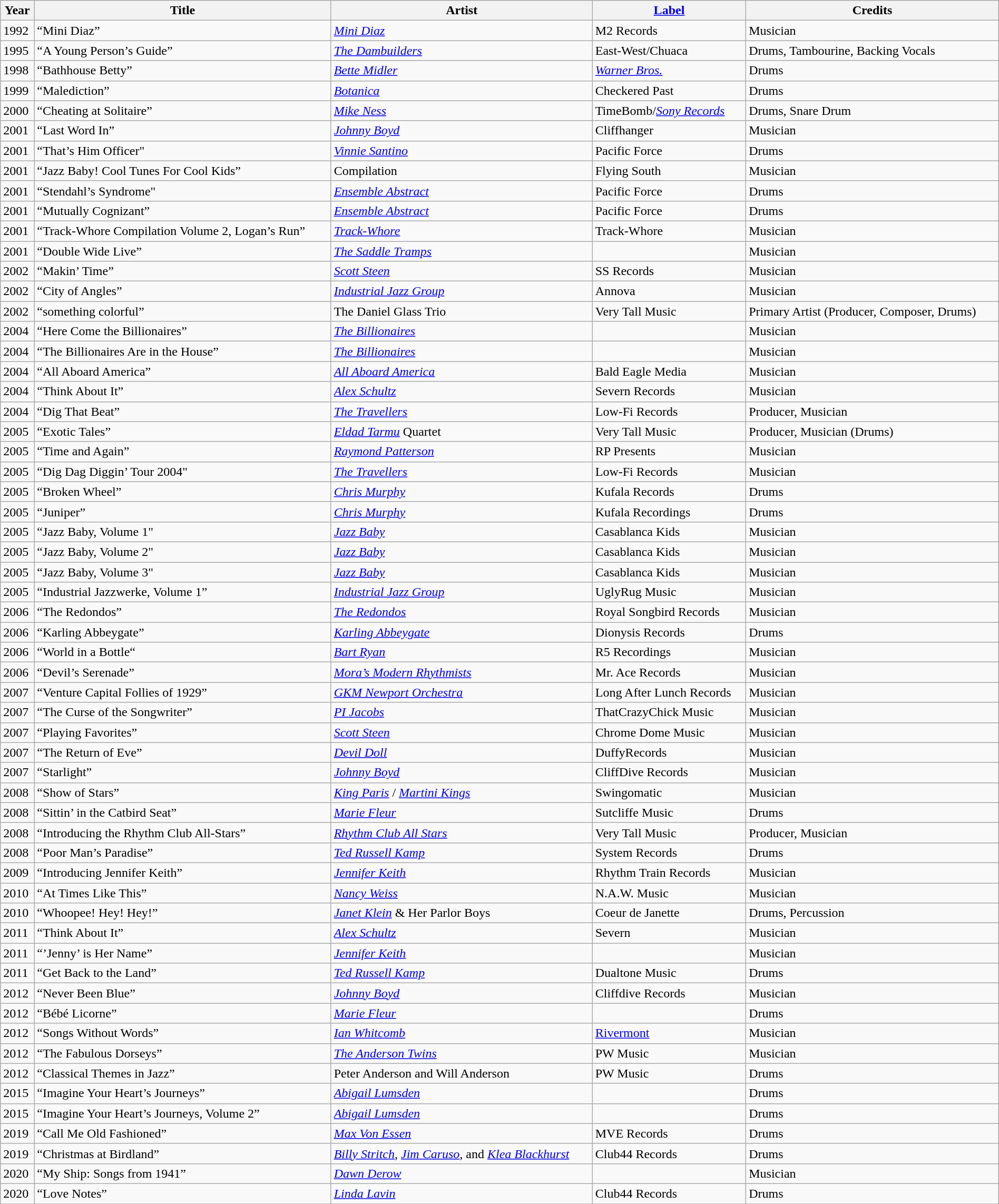<table class="wikitable sortable" style="width:100%;">
<tr>
<th>Year</th>
<th>Title</th>
<th>Artist</th>
<th><a href='#'>Label</a></th>
<th>Credits</th>
</tr>
<tr>
<td>1992</td>
<td>“Mini Diaz”</td>
<td><em><a href='#'>Mini Diaz</a></em></td>
<td>M2 Records</td>
<td>Musician</td>
</tr>
<tr>
<td>1995</td>
<td>“A Young Person’s Guide”</td>
<td><em><a href='#'>The Dambuilders</a></em></td>
<td>East-West/Chuaca</td>
<td>Drums, Tambourine, Backing Vocals</td>
</tr>
<tr>
<td>1998</td>
<td>“Bathhouse Betty”</td>
<td><em><a href='#'>Bette Midler</a></em></td>
<td><em><a href='#'>Warner Bros.</a></em></td>
<td>Drums</td>
</tr>
<tr>
<td>1999</td>
<td>“Malediction”</td>
<td><em><a href='#'>Botanica</a></em></td>
<td>Checkered Past</td>
<td>Drums</td>
</tr>
<tr>
<td>2000</td>
<td>“Cheating at Solitaire”</td>
<td><em><a href='#'>Mike Ness</a></em></td>
<td>TimeBomb/<em><a href='#'>Sony Records</a></em></td>
<td>Drums, Snare Drum</td>
</tr>
<tr>
<td>2001</td>
<td>“Last Word In”</td>
<td><em><a href='#'>Johnny Boyd</a></em></td>
<td>Cliffhanger</td>
<td>Musician</td>
</tr>
<tr>
<td>2001</td>
<td>“That’s Him Officer"</td>
<td><em><a href='#'>Vinnie Santino</a></em></td>
<td>Pacific Force</td>
<td>Drums</td>
</tr>
<tr>
<td>2001</td>
<td>“Jazz Baby!  Cool Tunes For Cool Kids”</td>
<td>Compilation</td>
<td>Flying South</td>
<td>Musician</td>
</tr>
<tr>
<td>2001</td>
<td>“Stendahl’s Syndrome"</td>
<td><em><a href='#'>Ensemble Abstract</a></em></td>
<td>Pacific Force</td>
<td>Drums</td>
</tr>
<tr>
<td>2001</td>
<td>“Mutually Cognizant”</td>
<td><em><a href='#'>Ensemble Abstract</a></em></td>
<td>Pacific Force</td>
<td>Drums</td>
</tr>
<tr>
<td>2001</td>
<td>“Track-Whore Compilation Volume 2, Logan’s Run”</td>
<td><em><a href='#'>Track-Whore</a></em></td>
<td>Track-Whore</td>
<td>Musician</td>
</tr>
<tr>
<td>2001</td>
<td>“Double Wide Live”</td>
<td><em><a href='#'>The Saddle Tramps</a></em></td>
<td></td>
<td>Musician</td>
</tr>
<tr>
<td>2002</td>
<td>“Makin’ Time”</td>
<td><em><a href='#'>Scott Steen</a></em></td>
<td>SS Records</td>
<td>Musician</td>
</tr>
<tr>
<td>2002</td>
<td>“City of Angles”</td>
<td><em><a href='#'>Industrial Jazz Group</a></em></td>
<td>Annova</td>
<td>Musician</td>
</tr>
<tr>
<td>2002</td>
<td>“something colorful”</td>
<td>The Daniel Glass Trio</td>
<td>Very Tall Music</td>
<td>Primary Artist (Producer, Composer, Drums)</td>
</tr>
<tr>
<td>2004</td>
<td>“Here Come the Billionaires”</td>
<td><em><a href='#'>The Billionaires</a></em></td>
<td></td>
<td>Musician</td>
</tr>
<tr>
<td>2004</td>
<td>“The Billionaires Are in the House”</td>
<td><em><a href='#'>The Billionaires</a></em></td>
<td></td>
<td>Musician</td>
</tr>
<tr>
<td>2004</td>
<td>“All Aboard America”</td>
<td><em><a href='#'>All Aboard America</a></em></td>
<td>Bald Eagle Media</td>
<td>Musician</td>
</tr>
<tr>
<td>2004</td>
<td>“Think About It”</td>
<td><em><a href='#'>Alex Schultz</a></em></td>
<td>Severn Records</td>
<td>Musician</td>
</tr>
<tr>
<td>2004</td>
<td>“Dig That Beat”</td>
<td><em><a href='#'>The Travellers</a></em></td>
<td>Low-Fi Records</td>
<td>Producer, Musician</td>
</tr>
<tr>
<td>2005</td>
<td>“Exotic Tales”</td>
<td><em><a href='#'>Eldad Tarmu</a></em> Quartet</td>
<td>Very Tall Music</td>
<td>Producer, Musician (Drums)</td>
</tr>
<tr>
<td>2005</td>
<td>“Time and Again”</td>
<td><em><a href='#'>Raymond Patterson</a></em></td>
<td>RP Presents</td>
<td>Musician</td>
</tr>
<tr>
<td>2005</td>
<td>“Dig Dag Diggin’ Tour 2004"</td>
<td><em><a href='#'>The Travellers</a></em></td>
<td>Low-Fi Records</td>
<td>Musician</td>
</tr>
<tr>
<td>2005</td>
<td>“Broken Wheel”</td>
<td><em><a href='#'>Chris Murphy</a></em></td>
<td>Kufala Records</td>
<td>Drums</td>
</tr>
<tr>
<td>2005</td>
<td>“Juniper”</td>
<td><em><a href='#'>Chris Murphy</a></em></td>
<td>Kufala Recordings</td>
<td>Drums</td>
</tr>
<tr>
<td>2005</td>
<td>“Jazz Baby, Volume 1"</td>
<td><em><a href='#'>Jazz Baby</a></em></td>
<td>Casablanca Kids</td>
<td>Musician</td>
</tr>
<tr>
<td>2005</td>
<td>“Jazz Baby, Volume 2"</td>
<td><em><a href='#'>Jazz Baby</a></em></td>
<td>Casablanca Kids</td>
<td>Musician</td>
</tr>
<tr>
<td>2005</td>
<td>“Jazz Baby, Volume 3"</td>
<td><em><a href='#'>Jazz Baby</a></em></td>
<td>Casablanca Kids</td>
<td>Musician</td>
</tr>
<tr>
<td>2005</td>
<td>“Industrial Jazzwerke, Volume 1”</td>
<td><em><a href='#'>Industrial Jazz Group</a></em></td>
<td>UglyRug Music</td>
<td>Musician</td>
</tr>
<tr>
<td>2006</td>
<td>“The Redondos”</td>
<td><em><a href='#'>The Redondos</a></em></td>
<td>Royal Songbird Records</td>
<td>Musician</td>
</tr>
<tr>
<td>2006</td>
<td>“Karling Abbeygate”</td>
<td><em><a href='#'>Karling Abbeygate</a></em></td>
<td>Dionysis Records</td>
<td>Drums</td>
</tr>
<tr>
<td>2006</td>
<td>“World in a Bottle“</td>
<td><em><a href='#'>Bart Ryan</a></em></td>
<td>R5 Recordings</td>
<td>Musician</td>
</tr>
<tr>
<td>2006</td>
<td>“Devil’s Serenade”</td>
<td><em><a href='#'>Mora’s Modern Rhythmists</a></em></td>
<td>Mr. Ace Records</td>
<td>Musician</td>
</tr>
<tr>
<td>2007</td>
<td>“Venture Capital Follies of 1929”</td>
<td><em><a href='#'>GKM Newport Orchestra</a></em></td>
<td>Long After Lunch Records</td>
<td>Musician</td>
</tr>
<tr>
<td>2007</td>
<td>“The Curse of the Songwriter”</td>
<td><em><a href='#'>PI Jacobs</a></em></td>
<td>ThatCrazyChick Music</td>
<td>Musician</td>
</tr>
<tr>
<td>2007</td>
<td>“Playing Favorites”</td>
<td><em><a href='#'>Scott Steen</a></em></td>
<td>Chrome Dome Music</td>
<td>Musician</td>
</tr>
<tr>
<td>2007</td>
<td>“The Return of Eve”</td>
<td><em><a href='#'>Devil Doll</a></em></td>
<td>DuffyRecords</td>
<td>Musician</td>
</tr>
<tr>
<td>2007</td>
<td>“Starlight”</td>
<td><em><a href='#'>Johnny Boyd</a></em></td>
<td>CliffDive Records</td>
<td>Musician</td>
</tr>
<tr>
<td>2008</td>
<td>“Show of Stars”</td>
<td><em><a href='#'>King Paris</a></em> / <em><a href='#'>Martini Kings</a></em></td>
<td>Swingomatic</td>
<td>Musician</td>
</tr>
<tr>
<td>2008</td>
<td>“Sittin’ in the Catbird Seat”</td>
<td><em><a href='#'>Marie Fleur</a></em></td>
<td>Sutcliffe Music</td>
<td>Drums</td>
</tr>
<tr>
<td>2008</td>
<td>“Introducing the Rhythm Club All-Stars”</td>
<td><em><a href='#'>Rhythm Club All Stars</a></em></td>
<td>Very Tall Music</td>
<td>Producer, Musician</td>
</tr>
<tr>
<td>2008</td>
<td>“Poor Man’s Paradise”</td>
<td><em><a href='#'>Ted Russell Kamp</a></em></td>
<td>System Records</td>
<td>Drums</td>
</tr>
<tr>
<td>2009</td>
<td>“Introducing Jennifer Keith”</td>
<td><em><a href='#'>Jennifer Keith</a></em></td>
<td>Rhythm Train Records</td>
<td>Musician</td>
</tr>
<tr>
<td>2010</td>
<td>“At Times Like This”</td>
<td><em><a href='#'>Nancy Weiss</a></em></td>
<td>N.A.W. Music</td>
<td>Musician</td>
</tr>
<tr>
<td>2010</td>
<td>“Whoopee! Hey! Hey!”</td>
<td><em><a href='#'>Janet Klein</a></em> & Her Parlor Boys</td>
<td>Coeur de Janette</td>
<td>Drums, Percussion</td>
</tr>
<tr>
<td>2011</td>
<td>“Think About It”</td>
<td><em><a href='#'>Alex Schultz</a></em></td>
<td>Severn</td>
<td>Musician</td>
</tr>
<tr>
<td>2011</td>
<td>“’Jenny’ is Her Name”</td>
<td><em><a href='#'>Jennifer Keith</a></em></td>
<td></td>
<td>Musician</td>
</tr>
<tr>
<td>2011</td>
<td>“Get Back to the Land”</td>
<td><em><a href='#'>Ted Russell Kamp</a></em></td>
<td>Dualtone Music</td>
<td>Drums</td>
</tr>
<tr>
<td>2012</td>
<td>“Never Been Blue”</td>
<td><em><a href='#'>Johnny Boyd</a></em></td>
<td>Cliffdive Records</td>
<td>Musician</td>
</tr>
<tr>
<td>2012</td>
<td>“Bébé Licorne”</td>
<td><em><a href='#'>Marie Fleur</a></em></td>
<td></td>
<td>Drums</td>
</tr>
<tr>
<td>2012</td>
<td>“Songs Without Words”</td>
<td><em><a href='#'>Ian Whitcomb</a></em></td>
<td><a href='#'>Rivermont</a></td>
<td>Musician</td>
</tr>
<tr>
<td>2012</td>
<td>“The Fabulous Dorseys”</td>
<td><em><a href='#'>The Anderson Twins</a></em></td>
<td>PW Music</td>
<td>Musician</td>
</tr>
<tr>
<td>2012</td>
<td>“Classical Themes in Jazz”</td>
<td>Peter Anderson and Will Anderson</td>
<td>PW Music</td>
<td>Drums</td>
</tr>
<tr>
<td>2015</td>
<td>“Imagine Your Heart’s Journeys”</td>
<td><em><a href='#'>Abigail Lumsden</a></em></td>
<td></td>
<td>Drums</td>
</tr>
<tr>
<td>2015</td>
<td>“Imagine Your Heart’s Journeys, Volume 2”</td>
<td><em><a href='#'>Abigail Lumsden</a></em></td>
<td></td>
<td>Drums</td>
</tr>
<tr>
<td>2019</td>
<td>“Call Me Old Fashioned”</td>
<td><em><a href='#'>Max Von Essen</a></em></td>
<td>MVE Records</td>
<td>Drums</td>
</tr>
<tr>
<td>2019</td>
<td>“Christmas at Birdland”</td>
<td><em><a href='#'>Billy Stritch</a></em>, <em><a href='#'>Jim Caruso</a></em>, and <em><a href='#'>Klea Blackhurst</a></em></td>
<td>Club44 Records</td>
<td>Drums</td>
</tr>
<tr>
<td>2020</td>
<td>“My Ship:  Songs from 1941”</td>
<td><em><a href='#'>Dawn Derow</a></em></td>
<td></td>
<td>Musician</td>
</tr>
<tr>
<td>2020</td>
<td>“Love Notes”</td>
<td><em><a href='#'>Linda Lavin</a></em></td>
<td>Club44 Records</td>
<td>Drums</td>
</tr>
<tr>
</tr>
</table>
